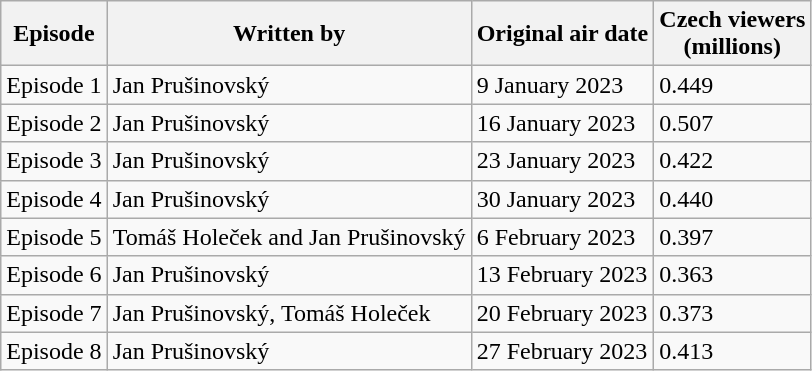<table class="wikitable">
<tr>
<th>Episode</th>
<th>Written by</th>
<th>Original air date</th>
<th>Czech viewers<br>(millions)</th>
</tr>
<tr>
<td>Episode 1</td>
<td>Jan Prušinovský</td>
<td>9 January 2023</td>
<td>0.449</td>
</tr>
<tr>
<td>Episode 2</td>
<td>Jan Prušinovský</td>
<td>16 January 2023</td>
<td>0.507</td>
</tr>
<tr>
<td>Episode 3</td>
<td>Jan Prušinovský</td>
<td>23 January 2023</td>
<td>0.422</td>
</tr>
<tr>
<td>Episode 4</td>
<td>Jan Prušinovský</td>
<td>30 January 2023</td>
<td>0.440</td>
</tr>
<tr>
<td>Episode 5</td>
<td>Tomáš Holeček and Jan Prušinovský</td>
<td>6 February 2023</td>
<td>0.397</td>
</tr>
<tr>
<td>Episode 6</td>
<td>Jan Prušinovský</td>
<td>13 February 2023</td>
<td>0.363</td>
</tr>
<tr>
<td>Episode 7</td>
<td>Jan Prušinovský, Tomáš Holeček</td>
<td>20 February 2023</td>
<td>0.373</td>
</tr>
<tr>
<td>Episode 8</td>
<td>Jan Prušinovský</td>
<td>27 February 2023</td>
<td>0.413</td>
</tr>
</table>
